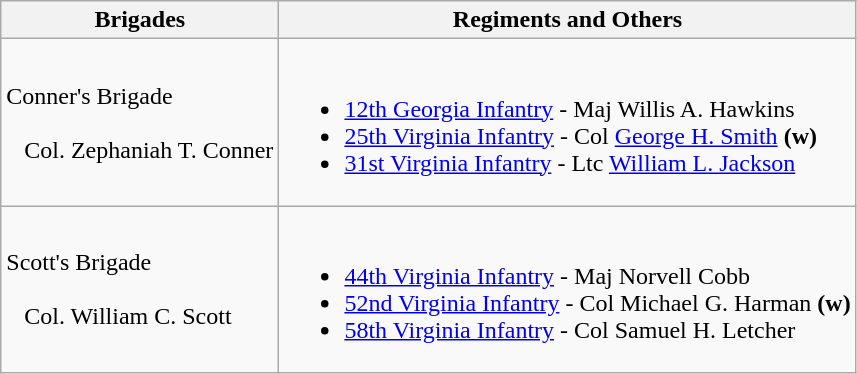<table class="wikitable">
<tr>
<th>Brigades</th>
<th>Regiments and Others</th>
</tr>
<tr>
<td>Conner's Brigade<br><br>  
Col. Zephaniah T. Conner</td>
<td><br><ul><li><a href='#'>12th Georgia Infantry</a> - Maj Willis A. Hawkins</li><li><a href='#'>25th Virginia Infantry</a> - Col <a href='#'>George H. Smith</a> <strong>(w)</strong></li><li><a href='#'>31st Virginia Infantry</a> - Ltc <a href='#'>William L. Jackson</a></li></ul></td>
</tr>
<tr>
<td>Scott's Brigade<br><br>  
Col. William C. Scott</td>
<td><br><ul><li><a href='#'>44th Virginia Infantry</a> - Maj Norvell Cobb</li><li><a href='#'>52nd Virginia Infantry</a> - Col Michael G. Harman <strong>(w)</strong></li><li><a href='#'>58th Virginia Infantry</a> - Col Samuel H. Letcher</li></ul></td>
</tr>
</table>
